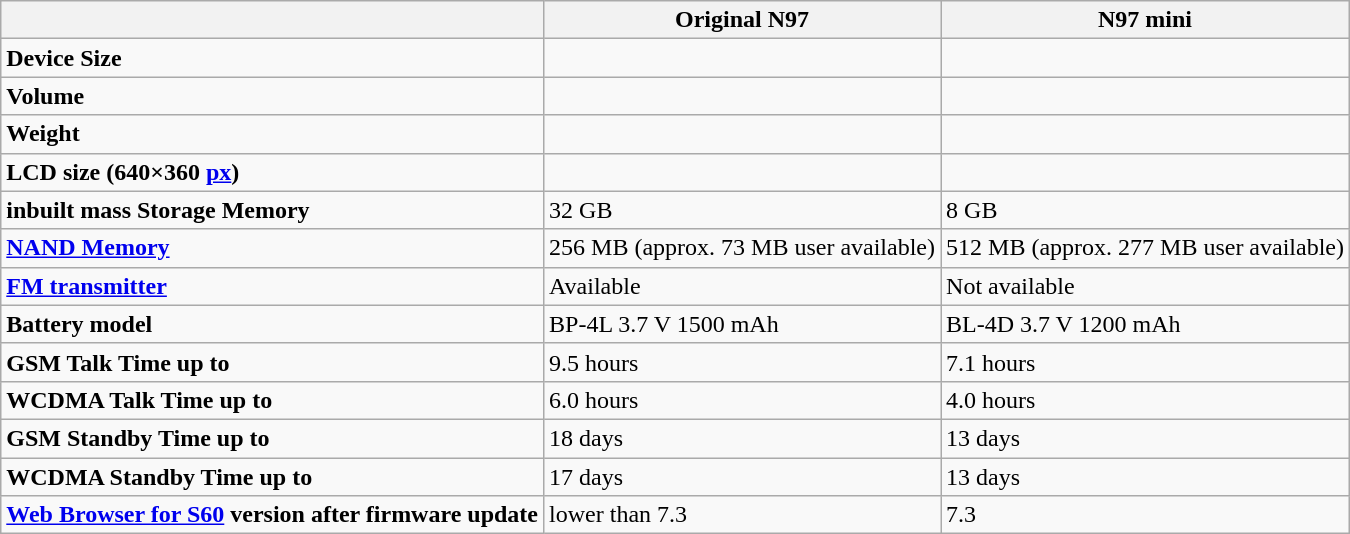<table class="wikitable">
<tr>
<th></th>
<th>Original N97</th>
<th>N97 mini</th>
</tr>
<tr>
<td><strong>Device Size</strong></td>
<td></td>
<td></td>
</tr>
<tr>
<td><strong>Volume</strong></td>
<td></td>
<td></td>
</tr>
<tr>
<td><strong>Weight</strong></td>
<td></td>
<td></td>
</tr>
<tr>
<td><strong>LCD size (640×360 <a href='#'>px</a>)</strong></td>
<td></td>
<td></td>
</tr>
<tr>
<td><strong> inbuilt mass Storage Memory</strong></td>
<td>32 GB</td>
<td>8 GB</td>
</tr>
<tr>
<td><strong><a href='#'>NAND Memory</a></strong></td>
<td>256 MB (approx. 73 MB user available)</td>
<td>512 MB (approx. 277 MB user available)</td>
</tr>
<tr>
<td><strong><a href='#'>FM transmitter</a></strong></td>
<td>Available</td>
<td>Not available</td>
</tr>
<tr>
<td><strong>Battery model</strong></td>
<td>BP-4L 3.7 V 1500 mAh</td>
<td>BL-4D 3.7 V 1200 mAh</td>
</tr>
<tr>
<td><strong>GSM Talk Time up to </strong></td>
<td>9.5 hours</td>
<td>7.1 hours</td>
</tr>
<tr>
<td><strong>WCDMA Talk Time up to</strong></td>
<td>6.0 hours</td>
<td>4.0 hours</td>
</tr>
<tr>
<td><strong>GSM Standby Time up to</strong></td>
<td>18 days</td>
<td>13 days</td>
</tr>
<tr>
<td><strong>WCDMA Standby Time up to</strong></td>
<td>17 days</td>
<td>13 days</td>
</tr>
<tr>
<td><strong><a href='#'>Web Browser for S60</a> version after firmware update</strong></td>
<td>lower than 7.3</td>
<td>7.3</td>
</tr>
</table>
